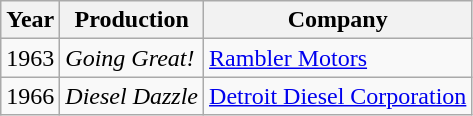<table class="wikitable sortable">
<tr>
<th>Year</th>
<th>Production</th>
<th>Company</th>
</tr>
<tr>
<td>1963</td>
<td><em>Going Great!</em></td>
<td><a href='#'>Rambler Motors</a></td>
</tr>
<tr>
<td>1966</td>
<td><em>Diesel Dazzle</em></td>
<td><a href='#'>Detroit Diesel Corporation</a></td>
</tr>
</table>
